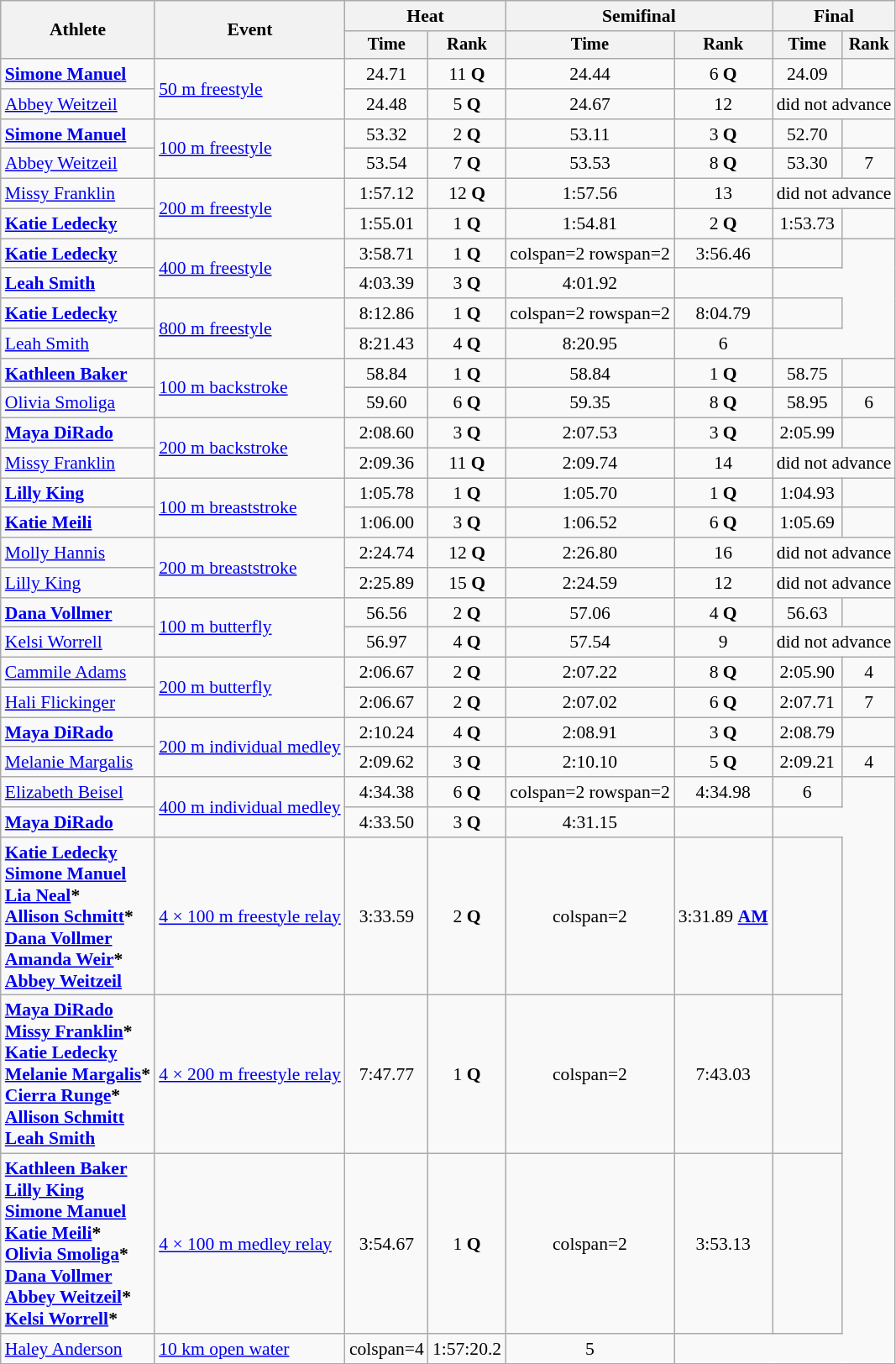<table class=wikitable style=font-size:90%;text-align:center>
<tr>
<th rowspan=2>Athlete</th>
<th rowspan=2>Event</th>
<th colspan=2>Heat</th>
<th colspan=2>Semifinal</th>
<th colspan=2>Final</th>
</tr>
<tr style=font-size:95%>
<th>Time</th>
<th>Rank</th>
<th>Time</th>
<th>Rank</th>
<th>Time</th>
<th>Rank</th>
</tr>
<tr>
<td align=left><strong><a href='#'>Simone Manuel</a></strong></td>
<td align=left rowspan=2><a href='#'>50 m freestyle</a></td>
<td>24.71</td>
<td>11 <strong>Q</strong></td>
<td>24.44</td>
<td>6 <strong>Q</strong></td>
<td>24.09</td>
<td></td>
</tr>
<tr>
<td align=left><a href='#'>Abbey Weitzeil</a></td>
<td>24.48</td>
<td>5 <strong>Q</strong></td>
<td>24.67</td>
<td>12</td>
<td colspan=2>did not advance</td>
</tr>
<tr>
<td align=left><strong><a href='#'>Simone Manuel</a></strong></td>
<td align=left rowspan=2><a href='#'>100 m freestyle</a></td>
<td>53.32</td>
<td>2 <strong>Q</strong></td>
<td>53.11</td>
<td>3 <strong>Q</strong></td>
<td>52.70 </td>
<td></td>
</tr>
<tr>
<td align=left><a href='#'>Abbey Weitzeil</a></td>
<td>53.54</td>
<td>7 <strong>Q</strong></td>
<td>53.53</td>
<td>8 <strong>Q</strong></td>
<td>53.30</td>
<td>7</td>
</tr>
<tr>
<td align=left><a href='#'>Missy Franklin</a></td>
<td align=left rowspan=2><a href='#'>200 m freestyle</a></td>
<td>1:57.12</td>
<td>12 <strong>Q</strong></td>
<td>1:57.56</td>
<td>13</td>
<td colspan=2>did not advance</td>
</tr>
<tr>
<td align=left><strong><a href='#'>Katie Ledecky</a></strong></td>
<td>1:55.01</td>
<td>1 <strong>Q</strong></td>
<td>1:54.81</td>
<td>2 <strong>Q</strong></td>
<td>1:53.73</td>
<td></td>
</tr>
<tr>
<td align=left><strong><a href='#'>Katie Ledecky</a></strong></td>
<td align=left rowspan=2><a href='#'>400 m freestyle</a></td>
<td>3:58.71 </td>
<td>1 <strong>Q</strong></td>
<td>colspan=2 rowspan=2 </td>
<td>3:56.46 </td>
<td></td>
</tr>
<tr>
<td align=left><strong><a href='#'>Leah Smith</a></strong></td>
<td>4:03.39</td>
<td>3 <strong>Q</strong></td>
<td>4:01.92</td>
<td></td>
</tr>
<tr>
<td align=left><strong><a href='#'>Katie Ledecky</a></strong></td>
<td align=left rowspan=2><a href='#'>800 m freestyle</a></td>
<td>8:12.86 </td>
<td>1 <strong>Q</strong></td>
<td>colspan=2 rowspan=2 </td>
<td>8:04.79 </td>
<td></td>
</tr>
<tr>
<td align=left><a href='#'>Leah Smith</a></td>
<td>8:21.43</td>
<td>4 <strong>Q</strong></td>
<td>8:20.95</td>
<td>6</td>
</tr>
<tr>
<td align=left><strong><a href='#'>Kathleen Baker</a></strong></td>
<td align=left rowspan=2><a href='#'>100 m backstroke</a></td>
<td>58.84</td>
<td>1 <strong>Q</strong></td>
<td>58.84</td>
<td>1 <strong>Q</strong></td>
<td>58.75</td>
<td></td>
</tr>
<tr>
<td align=left><a href='#'>Olivia Smoliga</a></td>
<td>59.60</td>
<td>6 <strong>Q</strong></td>
<td>59.35</td>
<td>8 <strong>Q</strong></td>
<td>58.95</td>
<td>6</td>
</tr>
<tr>
<td align=left><strong><a href='#'>Maya DiRado</a></strong></td>
<td align=left rowspan=2><a href='#'>200 m backstroke</a></td>
<td>2:08.60</td>
<td>3 <strong>Q</strong></td>
<td>2:07.53</td>
<td>3 <strong>Q</strong></td>
<td>2:05.99</td>
<td></td>
</tr>
<tr>
<td align=left><a href='#'>Missy Franklin</a></td>
<td>2:09.36</td>
<td>11 <strong>Q</strong></td>
<td>2:09.74</td>
<td>14</td>
<td colspan=2>did not advance</td>
</tr>
<tr>
<td align=left><strong><a href='#'>Lilly King</a></strong></td>
<td align=left rowspan=2><a href='#'>100 m breaststroke</a></td>
<td>1:05.78</td>
<td>1 <strong>Q</strong></td>
<td>1:05.70</td>
<td>1 <strong>Q</strong></td>
<td>1:04.93 </td>
<td></td>
</tr>
<tr>
<td align=left><strong><a href='#'>Katie Meili</a></strong></td>
<td>1:06.00</td>
<td>3 <strong>Q</strong></td>
<td>1:06.52</td>
<td>6 <strong>Q</strong></td>
<td>1:05.69</td>
<td></td>
</tr>
<tr>
<td align=left><a href='#'>Molly Hannis</a></td>
<td align=left rowspan=2><a href='#'>200 m breaststroke</a></td>
<td>2:24.74</td>
<td>12 <strong>Q</strong></td>
<td>2:26.80</td>
<td>16</td>
<td colspan=2>did not advance</td>
</tr>
<tr>
<td align=left><a href='#'>Lilly King</a></td>
<td>2:25.89</td>
<td>15 <strong>Q</strong></td>
<td>2:24.59</td>
<td>12</td>
<td colspan=2>did not advance</td>
</tr>
<tr>
<td align=left><strong><a href='#'>Dana Vollmer</a></strong></td>
<td align=left rowspan=2><a href='#'>100 m butterfly</a></td>
<td>56.56</td>
<td>2 <strong>Q</strong></td>
<td>57.06</td>
<td>4 <strong>Q</strong></td>
<td>56.63</td>
<td></td>
</tr>
<tr>
<td align=left><a href='#'>Kelsi Worrell</a></td>
<td>56.97</td>
<td>4 <strong>Q</strong></td>
<td>57.54</td>
<td>9</td>
<td colspan=2>did not advance</td>
</tr>
<tr>
<td align=left><a href='#'>Cammile Adams</a></td>
<td align=left rowspan=2><a href='#'>200 m butterfly</a></td>
<td>2:06.67</td>
<td>2 <strong>Q</strong></td>
<td>2:07.22</td>
<td>8 <strong>Q</strong></td>
<td>2:05.90</td>
<td>4</td>
</tr>
<tr>
<td align=left><a href='#'>Hali Flickinger</a></td>
<td>2:06.67</td>
<td>2 <strong>Q</strong></td>
<td>2:07.02</td>
<td>6 <strong>Q</strong></td>
<td>2:07.71</td>
<td>7</td>
</tr>
<tr>
<td align=left><strong><a href='#'>Maya DiRado</a></strong></td>
<td align=left rowspan=2><a href='#'>200 m individual medley</a></td>
<td>2:10.24</td>
<td>4 <strong>Q</strong></td>
<td>2:08.91</td>
<td>3 <strong>Q</strong></td>
<td>2:08.79</td>
<td></td>
</tr>
<tr>
<td align=left><a href='#'>Melanie Margalis</a></td>
<td>2:09.62</td>
<td>3 <strong>Q</strong></td>
<td>2:10.10</td>
<td>5 <strong>Q</strong></td>
<td>2:09.21</td>
<td>4</td>
</tr>
<tr>
<td align=left><a href='#'>Elizabeth Beisel</a></td>
<td align=left rowspan=2><a href='#'>400 m individual medley</a></td>
<td>4:34.38</td>
<td>6 <strong>Q</strong></td>
<td>colspan=2 rowspan=2 </td>
<td>4:34.98</td>
<td>6</td>
</tr>
<tr>
<td align=left><strong><a href='#'>Maya DiRado</a></strong></td>
<td>4:33.50</td>
<td>3 <strong>Q</strong></td>
<td>4:31.15</td>
<td></td>
</tr>
<tr>
<td align=left><strong><a href='#'>Katie Ledecky</a><br><a href='#'>Simone Manuel</a><br><a href='#'>Lia Neal</a>*<br><a href='#'>Allison Schmitt</a>*<br><a href='#'>Dana Vollmer</a><br><a href='#'>Amanda Weir</a>*<br><a href='#'>Abbey Weitzeil</a></strong></td>
<td align=left><a href='#'>4 × 100 m freestyle relay</a></td>
<td>3:33.59</td>
<td>2 <strong>Q</strong></td>
<td>colspan=2 </td>
<td>3:31.89 <strong><a href='#'>AM</a></strong></td>
<td></td>
</tr>
<tr>
<td align=left><strong><a href='#'>Maya DiRado</a><br><a href='#'>Missy Franklin</a>*<br><a href='#'>Katie Ledecky</a><br><a href='#'>Melanie Margalis</a>*<br><a href='#'>Cierra Runge</a>*<br><a href='#'>Allison Schmitt</a><br><a href='#'>Leah Smith</a></strong></td>
<td align=left><a href='#'>4 × 200 m freestyle relay</a></td>
<td>7:47.77</td>
<td>1 <strong>Q</strong></td>
<td>colspan=2 </td>
<td>7:43.03</td>
<td></td>
</tr>
<tr>
<td align=left><strong><a href='#'>Kathleen Baker</a><br><a href='#'>Lilly King</a><br><a href='#'>Simone Manuel</a><br><a href='#'>Katie Meili</a>*<br><a href='#'>Olivia Smoliga</a>*<br><a href='#'>Dana Vollmer</a><br><a href='#'>Abbey Weitzeil</a>*<br><a href='#'>Kelsi Worrell</a>*</strong></td>
<td align=left><a href='#'>4 × 100 m medley relay</a></td>
<td>3:54.67</td>
<td>1 <strong>Q</strong></td>
<td>colspan=2 </td>
<td>3:53.13</td>
<td></td>
</tr>
<tr>
<td align=left><a href='#'>Haley Anderson</a></td>
<td align=left><a href='#'>10 km open water</a></td>
<td>colspan=4 </td>
<td>1:57:20.2</td>
<td>5</td>
</tr>
</table>
